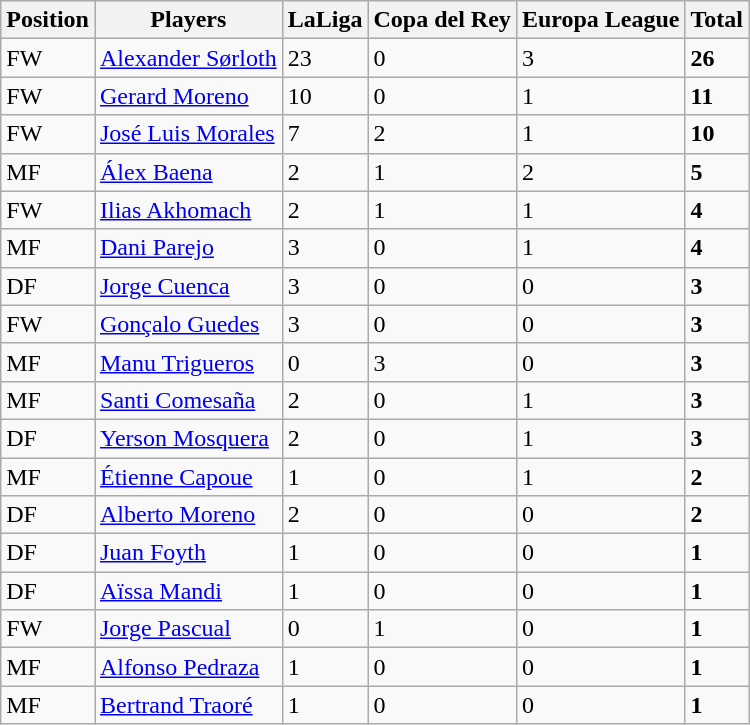<table class="wikitable">
<tr>
<th>Position</th>
<th>Players</th>
<th>LaLiga</th>
<th>Copa del Rey</th>
<th>Europa League</th>
<th>Total</th>
</tr>
<tr>
<td>FW</td>
<td> <a href='#'>Alexander Sørloth</a></td>
<td>23</td>
<td>0</td>
<td>3</td>
<td><strong>26</strong></td>
</tr>
<tr>
<td>FW</td>
<td> <a href='#'>Gerard Moreno</a></td>
<td>10</td>
<td>0</td>
<td>1</td>
<td><strong>11</strong></td>
</tr>
<tr>
<td>FW</td>
<td> <a href='#'>José Luis Morales</a></td>
<td>7</td>
<td>2</td>
<td>1</td>
<td><strong>10</strong></td>
</tr>
<tr>
<td>MF</td>
<td> <a href='#'>Álex Baena</a></td>
<td>2</td>
<td>1</td>
<td>2</td>
<td><strong>5</strong></td>
</tr>
<tr>
<td>FW</td>
<td> <a href='#'>Ilias Akhomach</a></td>
<td>2</td>
<td>1</td>
<td>1</td>
<td><strong>4</strong></td>
</tr>
<tr>
<td>MF</td>
<td> <a href='#'>Dani Parejo</a></td>
<td>3</td>
<td>0</td>
<td>1</td>
<td><strong>4</strong></td>
</tr>
<tr>
<td>DF</td>
<td> <a href='#'>Jorge Cuenca</a></td>
<td>3</td>
<td>0</td>
<td>0</td>
<td><strong>3</strong></td>
</tr>
<tr>
<td>FW</td>
<td> <a href='#'>Gonçalo Guedes</a></td>
<td>3</td>
<td>0</td>
<td>0</td>
<td><strong>3</strong></td>
</tr>
<tr>
<td>MF</td>
<td> <a href='#'>Manu Trigueros</a></td>
<td>0</td>
<td>3</td>
<td>0</td>
<td><strong>3</strong></td>
</tr>
<tr>
<td>MF</td>
<td> <a href='#'>Santi Comesaña</a></td>
<td>2</td>
<td>0</td>
<td>1</td>
<td><strong>3</strong></td>
</tr>
<tr>
<td>DF</td>
<td> <a href='#'>Yerson Mosquera</a></td>
<td>2</td>
<td>0</td>
<td>1</td>
<td><strong>3</strong></td>
</tr>
<tr>
<td>MF</td>
<td> <a href='#'>Étienne Capoue</a></td>
<td>1</td>
<td>0</td>
<td>1</td>
<td><strong>2</strong></td>
</tr>
<tr>
<td>DF</td>
<td> <a href='#'>Alberto Moreno</a></td>
<td>2</td>
<td>0</td>
<td>0</td>
<td><strong>2</strong></td>
</tr>
<tr>
<td>DF</td>
<td> <a href='#'>Juan Foyth</a></td>
<td>1</td>
<td>0</td>
<td>0</td>
<td><strong>1</strong></td>
</tr>
<tr>
<td>DF</td>
<td> <a href='#'>Aïssa Mandi</a></td>
<td>1</td>
<td>0</td>
<td>0</td>
<td><strong>1</strong></td>
</tr>
<tr>
<td>FW</td>
<td> <a href='#'>Jorge Pascual</a></td>
<td>0</td>
<td>1</td>
<td>0</td>
<td><strong>1</strong></td>
</tr>
<tr>
<td>MF</td>
<td> <a href='#'>Alfonso Pedraza</a></td>
<td>1</td>
<td>0</td>
<td>0</td>
<td><strong>1</strong></td>
</tr>
<tr>
<td>MF</td>
<td> <a href='#'>Bertrand Traoré</a></td>
<td>1</td>
<td>0</td>
<td>0</td>
<td><strong>1</strong></td>
</tr>
</table>
